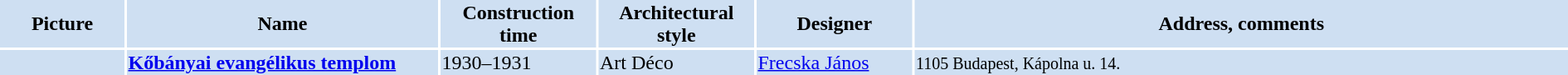<table width="100%">
<tr>
<th bgcolor="#CEDFF2" width="8%">Picture</th>
<th bgcolor="#CEDFF2" width="20%">Name</th>
<th bgcolor="#CEDFF2" width="10%">Construction time</th>
<th bgcolor="#CEDFF2" width="10%">Architectural style</th>
<th bgcolor="#CEDFF2" width="10%">Designer</th>
<th bgcolor="#CEDFF2" width="42%">Address, comments</th>
</tr>
<tr>
<td bgcolor="#CEDFF2"></td>
<td bgcolor="#CEDFF2"><strong><a href='#'>Kőbányai evangélikus templom</a></strong></td>
<td bgcolor="#CEDFF2">1930–1931</td>
<td bgcolor="#CEDFF2">Art Déco</td>
<td bgcolor="#CEDFF2"><a href='#'>Frecska János</a></td>
<td bgcolor="#CEDFF2"><small> 1105 Budapest, Kápolna u. 14. </small></td>
</tr>
</table>
